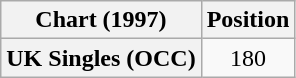<table class="wikitable plainrowheaders" style="text-align:center">
<tr>
<th>Chart (1997)</th>
<th>Position</th>
</tr>
<tr>
<th scope="row">UK Singles (OCC)</th>
<td>180</td>
</tr>
</table>
